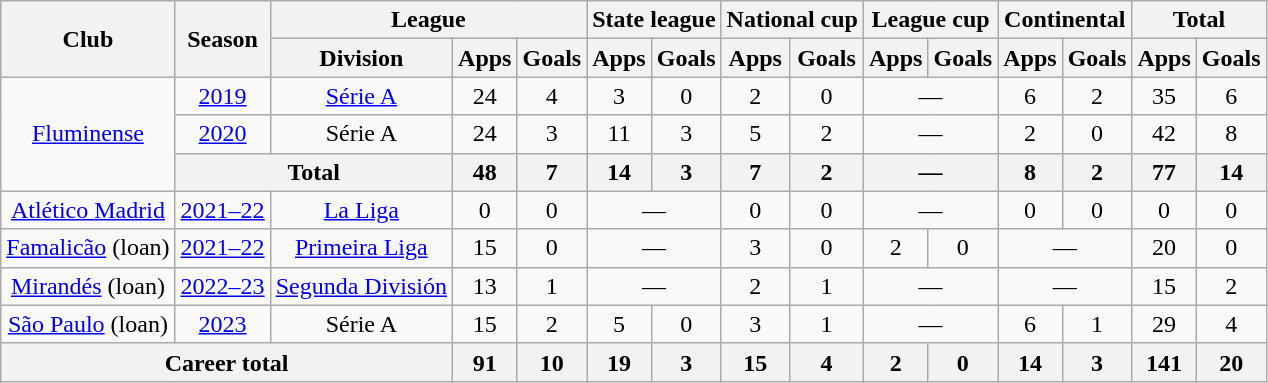<table class="wikitable" style="text-align: center;">
<tr>
<th rowspan="2">Club</th>
<th rowspan="2">Season</th>
<th colspan="3">League</th>
<th colspan="2">State league</th>
<th colspan="2">National cup</th>
<th colspan="2">League cup</th>
<th colspan="2">Continental</th>
<th colspan="2">Total</th>
</tr>
<tr>
<th>Division</th>
<th>Apps</th>
<th>Goals</th>
<th>Apps</th>
<th>Goals</th>
<th>Apps</th>
<th>Goals</th>
<th>Apps</th>
<th>Goals</th>
<th>Apps</th>
<th>Goals</th>
<th>Apps</th>
<th>Goals</th>
</tr>
<tr>
<td rowspan="3"><a href='#'>Fluminense</a></td>
<td><a href='#'>2019</a></td>
<td><a href='#'>Série A</a></td>
<td>24</td>
<td>4</td>
<td>3</td>
<td>0</td>
<td>2</td>
<td>0</td>
<td colspan="2">—</td>
<td>6</td>
<td>2</td>
<td>35</td>
<td>6</td>
</tr>
<tr>
<td><a href='#'>2020</a></td>
<td>Série A</td>
<td>24</td>
<td>3</td>
<td>11</td>
<td>3</td>
<td>5</td>
<td>2</td>
<td colspan="2">—</td>
<td>2</td>
<td>0</td>
<td>42</td>
<td>8</td>
</tr>
<tr>
<th colspan="2">Total</th>
<th>48</th>
<th>7</th>
<th>14</th>
<th>3</th>
<th>7</th>
<th>2</th>
<th colspan="2">—</th>
<th>8</th>
<th>2</th>
<th>77</th>
<th>14</th>
</tr>
<tr>
<td><a href='#'>Atlético Madrid</a></td>
<td><a href='#'>2021–22</a></td>
<td><a href='#'>La Liga</a></td>
<td>0</td>
<td>0</td>
<td colspan="2">—</td>
<td>0</td>
<td>0</td>
<td colspan="2">—</td>
<td>0</td>
<td>0</td>
<td>0</td>
<td>0</td>
</tr>
<tr>
<td><a href='#'>Famalicão</a> (loan)</td>
<td><a href='#'>2021–22</a></td>
<td><a href='#'>Primeira Liga</a></td>
<td>15</td>
<td>0</td>
<td colspan="2">—</td>
<td>3</td>
<td>0</td>
<td>2</td>
<td>0</td>
<td colspan="2">—</td>
<td>20</td>
<td>0</td>
</tr>
<tr>
<td><a href='#'>Mirandés</a> (loan)</td>
<td><a href='#'>2022–23</a></td>
<td><a href='#'>Segunda División</a></td>
<td>13</td>
<td>1</td>
<td colspan="2">—</td>
<td>2</td>
<td>1</td>
<td colspan="2">—</td>
<td colspan="2">—</td>
<td>15</td>
<td>2</td>
</tr>
<tr>
<td><a href='#'>São Paulo</a> (loan)</td>
<td><a href='#'>2023</a></td>
<td>Série A</td>
<td>15</td>
<td>2</td>
<td>5</td>
<td>0</td>
<td>3</td>
<td>1</td>
<td colspan="2">—</td>
<td>6</td>
<td>1</td>
<td>29</td>
<td>4</td>
</tr>
<tr>
<th colspan="3">Career total</th>
<th>91</th>
<th>10</th>
<th>19</th>
<th>3</th>
<th>15</th>
<th>4</th>
<th>2</th>
<th>0</th>
<th>14</th>
<th>3</th>
<th>141</th>
<th>20</th>
</tr>
</table>
